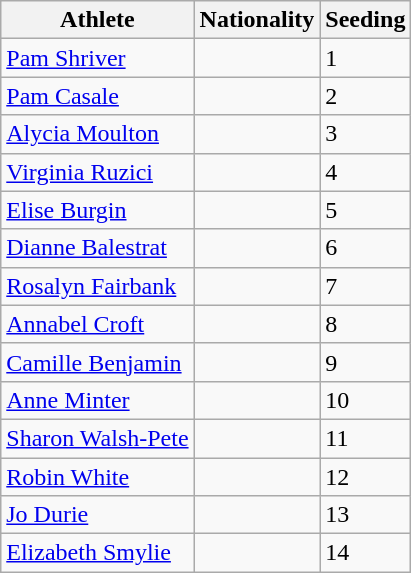<table class="wikitable" border="1">
<tr>
<th>Athlete</th>
<th>Nationality</th>
<th>Seeding</th>
</tr>
<tr>
<td><a href='#'>Pam Shriver</a></td>
<td></td>
<td>1</td>
</tr>
<tr>
<td><a href='#'>Pam Casale</a></td>
<td></td>
<td>2</td>
</tr>
<tr>
<td><a href='#'>Alycia Moulton</a></td>
<td></td>
<td>3</td>
</tr>
<tr>
<td><a href='#'>Virginia Ruzici</a></td>
<td></td>
<td>4</td>
</tr>
<tr>
<td><a href='#'>Elise Burgin</a></td>
<td></td>
<td>5</td>
</tr>
<tr>
<td><a href='#'>Dianne Balestrat</a></td>
<td></td>
<td>6</td>
</tr>
<tr>
<td><a href='#'>Rosalyn Fairbank</a></td>
<td></td>
<td>7</td>
</tr>
<tr>
<td><a href='#'>Annabel Croft</a></td>
<td></td>
<td>8</td>
</tr>
<tr>
<td><a href='#'>Camille Benjamin</a></td>
<td></td>
<td>9</td>
</tr>
<tr>
<td><a href='#'>Anne Minter</a></td>
<td></td>
<td>10</td>
</tr>
<tr>
<td><a href='#'>Sharon Walsh-Pete</a></td>
<td></td>
<td>11</td>
</tr>
<tr>
<td><a href='#'>Robin White</a></td>
<td></td>
<td>12</td>
</tr>
<tr>
<td><a href='#'>Jo Durie</a></td>
<td></td>
<td>13</td>
</tr>
<tr>
<td><a href='#'>Elizabeth Smylie</a></td>
<td></td>
<td>14</td>
</tr>
</table>
